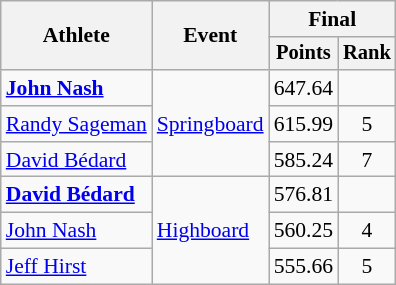<table class=wikitable style=font-size:90%>
<tr>
<th rowspan=2>Athlete</th>
<th rowspan=2>Event</th>
<th colspan=2>Final</th>
</tr>
<tr style=font-size:95%>
<th>Points</th>
<th>Rank</th>
</tr>
<tr align=center>
<td align=left><strong><a href='#'>John Nash</a></strong></td>
<td align=left rowspan=3><a href='#'>Springboard</a></td>
<td>647.64</td>
<td></td>
</tr>
<tr align=center>
<td align=left><a href='#'>Randy Sageman</a></td>
<td>615.99</td>
<td>5</td>
</tr>
<tr align=center>
<td align=left><a href='#'>David Bédard</a></td>
<td>585.24</td>
<td>7</td>
</tr>
<tr align=center>
<td align=left><strong><a href='#'>David Bédard</a></strong></td>
<td align=left rowspan=3><a href='#'>Highboard</a></td>
<td>576.81</td>
<td></td>
</tr>
<tr align=center>
<td align=left><a href='#'>John Nash</a></td>
<td>560.25</td>
<td>4</td>
</tr>
<tr align=center>
<td align=left><a href='#'>Jeff Hirst</a></td>
<td>555.66</td>
<td>5</td>
</tr>
</table>
